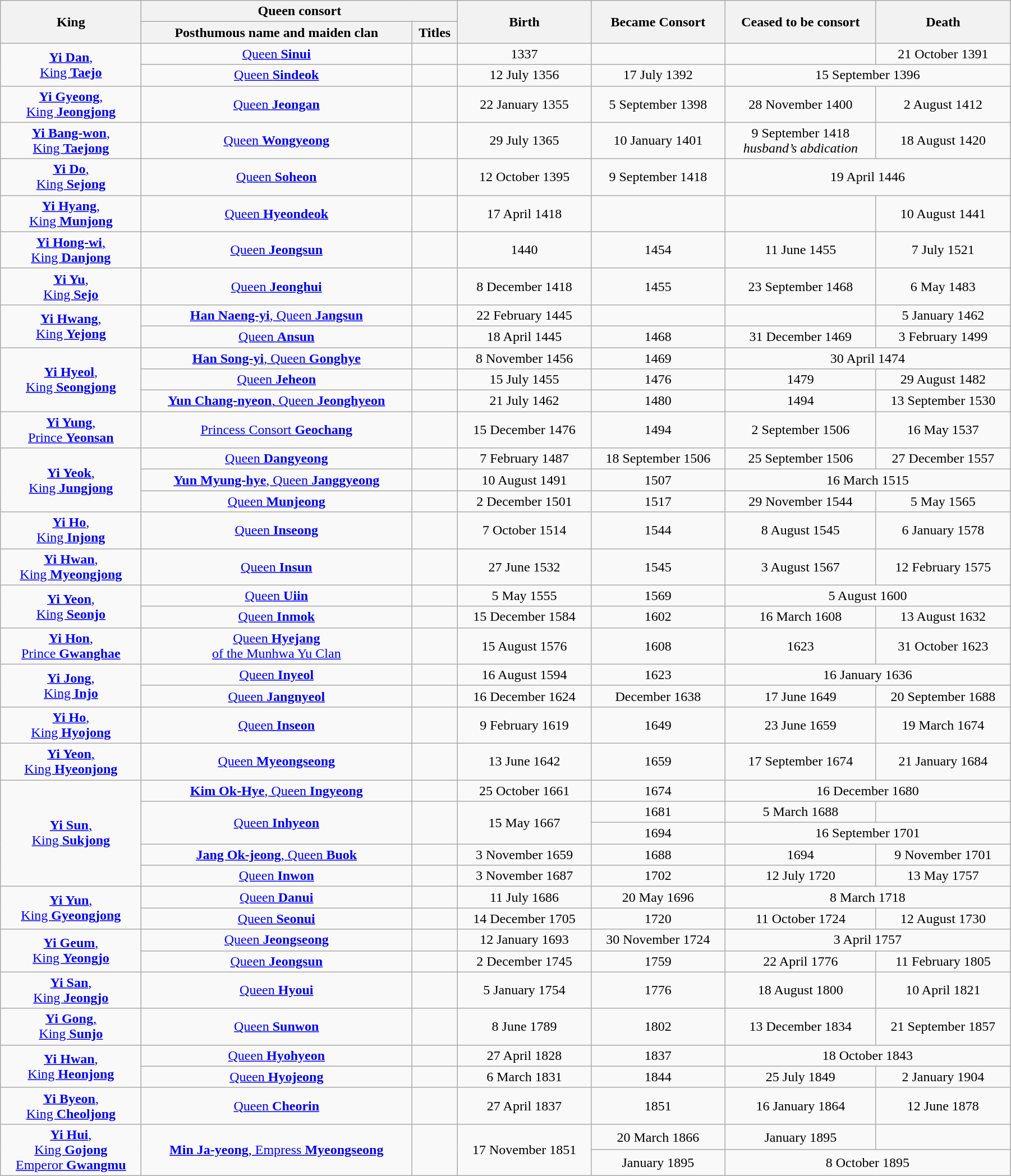<table class="wikitable" width="95%">
<tr>
<th rowspan="2">King</th>
<th colspan="2">Queen consort</th>
<th rowspan="2">Birth</th>
<th rowspan="2">Became Consort</th>
<th rowspan="2">Ceased to be consort</th>
<th rowspan="2">Death</th>
</tr>
<tr>
<th>Posthumous name and maiden clan</th>
<th>Titles</th>
</tr>
<tr>
<td align="center" rowspan="2"><a href='#'><strong>Yi Dan</strong>,<br>King <strong>Taejo</strong></a></td>
<td align="center"><a href='#'>Queen <strong>Sinui</strong><br></a></td>
<td></td>
<td align="center">1337</td>
<td align="center"></td>
<td align="center"></td>
<td align="center">21 October 1391</td>
</tr>
<tr>
<td align="center"><a href='#'>Queen <strong>Sindeok</strong><br></a></td>
<td></td>
<td align="center">12 July 1356</td>
<td align="center">17 July 1392</td>
<td align="center" colspan="2">15 September 1396</td>
</tr>
<tr>
<td align="center"><a href='#'><strong>Yi Gyeong</strong>,<br>King <strong>Jeongjong</strong></a></td>
<td align="center"><a href='#'>Queen <strong>Jeongan</strong><br></a></td>
<td></td>
<td align="center">22 January 1355</td>
<td align="center">5 September 1398</td>
<td align="center">28 November 1400<br><em></em></td>
<td align="center">2 August 1412</td>
</tr>
<tr>
<td align="center"><a href='#'><strong>Yi Bang-won</strong>,<br>King <strong>Taejong</strong></a></td>
<td align="center"><a href='#'>Queen <strong>Wongyeong</strong><br></a></td>
<td></td>
<td align="center">29 July 1365</td>
<td align="center">10 January 1401</td>
<td align="center">9 September 1418<br><em>husband’s abdication</em></td>
<td align="center">18 August 1420</td>
</tr>
<tr>
<td align="center"><a href='#'><strong>Yi Do</strong>,<br>King <strong>Sejong</strong></a></td>
<td align="center"><a href='#'>Queen <strong>Soheon</strong><br></a></td>
<td></td>
<td align="center">12 October 1395</td>
<td align="center">9 September 1418</td>
<td align="center" colspan="2">19 April 1446</td>
</tr>
<tr>
<td align="center"><a href='#'><strong>Yi Hyang</strong>,<br>King <strong>Munjong</strong></a></td>
<td align="center"><a href='#'>Queen <strong>Hyeondeok</strong><br></a></td>
<td></td>
<td align="center">17 April 1418</td>
<td align="center"></td>
<td align="center"></td>
<td align="center">10 August 1441</td>
</tr>
<tr>
<td align="center"><a href='#'><strong>Yi Hong-wi</strong>,<br>King <strong>Danjong</strong></a></td>
<td align="center"><a href='#'>Queen <strong>Jeongsun</strong><br></a></td>
<td></td>
<td align="center">1440</td>
<td align="center">1454</td>
<td align="center">11 June 1455<br><em></em></td>
<td align="center">7 July 1521</td>
</tr>
<tr>
<td align="center"><a href='#'><strong>Yi Yu</strong>,<br>King <strong>Sejo</strong></a></td>
<td align="center"><a href='#'>Queen <strong>Jeonghui</strong><br></a></td>
<td></td>
<td align="center">8 December 1418</td>
<td align="center">1455</td>
<td align="center">23 September 1468<br><em></em></td>
<td align="center">6 May 1483</td>
</tr>
<tr>
<td align="center" rowspan="2"><a href='#'><strong>Yi Hwang</strong>,<br>King <strong>Yejong</strong></a></td>
<td align="center"><a href='#'><strong>Han Naeng-yi</strong>, Queen <strong>Jangsun</strong><br></a></td>
<td></td>
<td align="center">22 February 1445</td>
<td align="center"></td>
<td align="center"></td>
<td align="center">5 January 1462</td>
</tr>
<tr>
<td align="center"><a href='#'>Queen <strong>Ansun</strong><br></a></td>
<td></td>
<td align="center">18 April 1445</td>
<td align="center">1468</td>
<td align="center">31 December 1469<br><em></em></td>
<td align="center">3 February 1499</td>
</tr>
<tr>
<td align="center" rowspan="3"><a href='#'><strong>Yi Hyeol</strong>,<br>King <strong>Seongjong</strong></a></td>
<td align="center"><a href='#'><strong>Han Song-yi</strong>, Queen <strong>Gonghye</strong><br></a></td>
<td></td>
<td align="center">8 November 1456</td>
<td align="center">1469</td>
<td align="center" colspan="2">30 April 1474</td>
</tr>
<tr>
<td align="center"><a href='#'>Queen <strong>Jeheon</strong><br></a></td>
<td></td>
<td align="center">15 July 1455</td>
<td align="center">1476</td>
<td align="center">1479<br><em></em></td>
<td align="center">29 August 1482</td>
</tr>
<tr>
<td align="center"><a href='#'><strong>Yun Chang-nyeon</strong>, Queen <strong>Jeonghyeon</strong><br></a></td>
<td></td>
<td align="center">21 July 1462</td>
<td align="center">1480</td>
<td align="center">1494<br><em></em></td>
<td align="center">13 September 1530</td>
</tr>
<tr>
<td align="center"><a href='#'><strong>Yi Yung</strong>,<br>Prince <strong>Yeonsan</strong></a></td>
<td align="center"><a href='#'>Princess Consort <strong>Geochang</strong><br></a></td>
<td></td>
<td align="center">15 December 1476</td>
<td align="center">1494</td>
<td align="center">2 September 1506<br><em></em></td>
<td align="center">16 May 1537</td>
</tr>
<tr>
<td align="center" rowspan="3"><a href='#'><strong>Yi Yeok</strong>,<br>King <strong>Jungjong</strong></a></td>
<td align="center"><a href='#'>Queen <strong>Dangyeong</strong><br></a></td>
<td></td>
<td align="center">7 February 1487</td>
<td align="center">18 September 1506</td>
<td align="center">25 September 1506<br><em></em></td>
<td align="center">27 December 1557</td>
</tr>
<tr>
<td align="center"><a href='#'><strong>Yun Myung-hye</strong>, Queen <strong>Janggyeong</strong><br></a></td>
<td></td>
<td align="center">10 August 1491</td>
<td align="center">1507</td>
<td align="center" colspan="2">16 March 1515</td>
</tr>
<tr>
<td align="center"><a href='#'>Queen <strong>Munjeong</strong><br></a></td>
<td></td>
<td align="center">2 December 1501</td>
<td align="center">1517</td>
<td align="center">29 November 1544<br><em></em></td>
<td align="center">5 May 1565</td>
</tr>
<tr>
<td align="center"><a href='#'><strong>Yi Ho</strong>,<br>King <strong>Injong</strong></a></td>
<td align="center"><a href='#'>Queen <strong>Inseong</strong><br></a></td>
<td></td>
<td align="center">7 October 1514</td>
<td align="center">1544</td>
<td align="center">8 August 1545<br><em></em></td>
<td align="center">6 January 1578</td>
</tr>
<tr>
<td align="center"><a href='#'><strong>Yi Hwan</strong>,<br>King <strong>Myeongjong</strong></a></td>
<td align="center"><a href='#'>Queen <strong>Insun</strong><br></a></td>
<td></td>
<td align="center">27 June 1532</td>
<td align="center">1545</td>
<td align="center">3 August 1567<br><em></em></td>
<td align="center">12 February 1575</td>
</tr>
<tr>
<td align="center" rowspan="2"><a href='#'><strong>Yi Yeon</strong>,<br>King <strong>Seonjo</strong></a></td>
<td align="center"><a href='#'>Queen <strong>Uiin</strong><br></a></td>
<td></td>
<td align="center">5 May 1555</td>
<td align="center">1569</td>
<td align="center" colspan="2">5 August 1600</td>
</tr>
<tr>
<td align="center"><a href='#'>Queen <strong>Inmok</strong><br></a></td>
<td></td>
<td align="center">15 December 1584</td>
<td align="center">1602</td>
<td align="center">16 March 1608</td>
<td align="center">13 August 1632</td>
</tr>
<tr>
<td align="center"><a href='#'><strong>Yi Hon</strong>,<br>Prince <strong>Gwanghae</strong></a></td>
<td align="center"><a href='#'>Queen <strong>Hyejang</strong><br>of the Munhwa Yu Clan</a></td>
<td></td>
<td align="center">15 August 1576</td>
<td align="center">1608</td>
<td align="center">1623<br><em></em></td>
<td align="center">31 October 1623</td>
</tr>
<tr>
<td align="center" rowspan="2"><a href='#'><strong>Yi Jong</strong>,<br>King <strong>Injo</strong></a></td>
<td align="center"><a href='#'>Queen <strong>Inyeol</strong><br></a></td>
<td></td>
<td align="center">16 August 1594</td>
<td align="center">1623</td>
<td align="center" colspan="2">16 January 1636</td>
</tr>
<tr>
<td align="center"><a href='#'>Queen <strong>Jangnyeol</strong><br></a></td>
<td></td>
<td align="center">16 December 1624</td>
<td align="center">December 1638</td>
<td align="center">17 June 1649<br><em></em></td>
<td align="center">20 September 1688</td>
</tr>
<tr>
<td align="center"><a href='#'><strong>Yi Ho</strong>,<br>King <strong>Hyojong</strong></a></td>
<td align="center"><a href='#'>Queen <strong>Inseon</strong><br></a></td>
<td></td>
<td align="center">9 February 1619</td>
<td align="center">1649</td>
<td align="center">23 June 1659<br><em></em></td>
<td align="center">19 March 1674</td>
</tr>
<tr>
<td align="center"><a href='#'><strong>Yi Yeon</strong>,<br>King <strong>Hyeonjong</strong></a></td>
<td align="center"><a href='#'>Queen <strong>Myeongseong</strong><br></a></td>
<td></td>
<td align="center">13 June 1642</td>
<td align="center">1659</td>
<td align="center">17 September 1674<br><em></em></td>
<td align="center">21 January 1684</td>
</tr>
<tr>
<td align="center" rowspan="5"><a href='#'><strong>Yi Sun</strong>,<br>King <strong>Sukjong</strong></a></td>
<td align="center"><a href='#'><strong>Kim Ok-Hye</strong>, Queen <strong>Ingyeong</strong><br></a></td>
<td></td>
<td align="center">25 October 1661</td>
<td align="center">1674</td>
<td align="center" colspan="2">16 December 1680</td>
</tr>
<tr>
<td align="center" rowspan="2"><a href='#'>Queen <strong>Inhyeon</strong><br></a></td>
<td rowspan="2"></td>
<td align="center" rowspan="2">15 May 1667</td>
<td align="center">1681</td>
<td align="center">5 March 1688<br><em></em></td>
<td align="center"></td>
</tr>
<tr>
<td align="center">1694<br><em></em></td>
<td align="center" colspan="2">16 September 1701</td>
</tr>
<tr>
<td align="center"><a href='#'><strong>Jang Ok-jeong</strong>, Queen <strong>Buok</strong><br></a></td>
<td></td>
<td align="center">3 November 1659</td>
<td align="center">1688</td>
<td align="center">1694<br><em></em></td>
<td align="center">9 November 1701</td>
</tr>
<tr>
<td align="center"><a href='#'>Queen <strong>Inwon</strong><br></a></td>
<td></td>
<td align="center">3 November 1687</td>
<td align="center">1702</td>
<td align="center">12 July 1720<br><em></em></td>
<td align="center">13 May 1757</td>
</tr>
<tr>
<td align="center" rowspan="2"><a href='#'><strong>Yi Yun</strong>,<br>King <strong>Gyeongjong</strong></a></td>
<td align="center"><a href='#'>Queen <strong>Danui</strong><br></a></td>
<td></td>
<td align="center">11 July 1686</td>
<td align="center">20 May 1696</td>
<td align="center" colspan="2">8 March 1718</td>
</tr>
<tr>
<td align="center"><a href='#'>Queen <strong>Seonui</strong><br></a></td>
<td></td>
<td align="center">14 December 1705</td>
<td align="center">1720</td>
<td align="center">11 October 1724<br><em></em></td>
<td align="center">12 August 1730</td>
</tr>
<tr>
<td align="center" rowspan="2"><a href='#'><strong>Yi Geum</strong>,<br>King <strong>Yeongjo</strong></a></td>
<td align="center"><a href='#'>Queen <strong>Jeongseong</strong><br></a></td>
<td></td>
<td align="center">12 January 1693</td>
<td align="center">30 November 1724</td>
<td align="center" colspan="2">3 April 1757</td>
</tr>
<tr>
<td align="center"><a href='#'>Queen <strong>Jeongsun</strong><br></a></td>
<td></td>
<td align="center">2 December 1745</td>
<td align="center">1759</td>
<td align="center">22 April 1776<br><em></em></td>
<td align="center">11 February 1805</td>
</tr>
<tr>
<td align="center"><a href='#'><strong>Yi San</strong>,<br>King <strong>Jeongjo</strong></a></td>
<td align="center"><a href='#'>Queen <strong>Hyoui</strong><br></a></td>
<td></td>
<td align="center">5 January 1754</td>
<td align="center">1776</td>
<td align="center">18 August 1800<br><em></em></td>
<td align="center">10 April 1821</td>
</tr>
<tr>
<td align="center"><a href='#'><strong>Yi Gong</strong>,<br>King <strong>Sunjo</strong></a></td>
<td align="center"><a href='#'>Queen <strong>Sunwon</strong><br></a></td>
<td></td>
<td align="center">8 June 1789</td>
<td align="center">1802</td>
<td align="center">13 December 1834<br><em></em></td>
<td align="center">21 September 1857</td>
</tr>
<tr>
<td align="center" rowspan="2"><a href='#'><strong>Yi Hwan</strong>,<br>King <strong>Heonjong</strong></a></td>
<td align="center"><a href='#'>Queen <strong>Hyohyeon</strong><br></a></td>
<td></td>
<td align="center">27 April 1828</td>
<td align="center">1837</td>
<td align="center" colspan="2">18 October 1843</td>
</tr>
<tr>
<td align="center"><a href='#'>Queen <strong>Hyojeong</strong><br></a></td>
<td></td>
<td align="center">6 March 1831</td>
<td align="center">1844</td>
<td align="center">25 July 1849<br><em></em></td>
<td align="center">2 January 1904</td>
</tr>
<tr>
<td align="center"><a href='#'><strong>Yi Byeon</strong>,<br>King <strong>Cheoljong</strong></a></td>
<td align="center"><a href='#'>Queen <strong>Cheorin</strong><br></a></td>
<td></td>
<td align="center">27 April 1837</td>
<td align="center">1851</td>
<td align="center">16 January 1864<br><em></em></td>
<td align="center">12 June 1878</td>
</tr>
<tr>
<td align="center" rowspan="2"><a href='#'><strong>Yi Hui</strong>,<br>King <strong>Gojong</strong><br>Emperor <strong>Gwangmu</strong></a></td>
<td align="center" rowspan="2"><a href='#'><strong>Min Ja-yeong</strong>, Empress <strong>Myeongseong</strong><br></a></td>
<td rowspan="2"></td>
<td align="center" rowspan="2">17 November 1851</td>
<td align="center">20 March 1866<br></td>
<td align="center">January 1895<br></td>
</tr>
<tr>
<td align="center">January 1895<br></td>
<td align="center" colspan="2">8 October 1895<br></td>
</tr>
</table>
